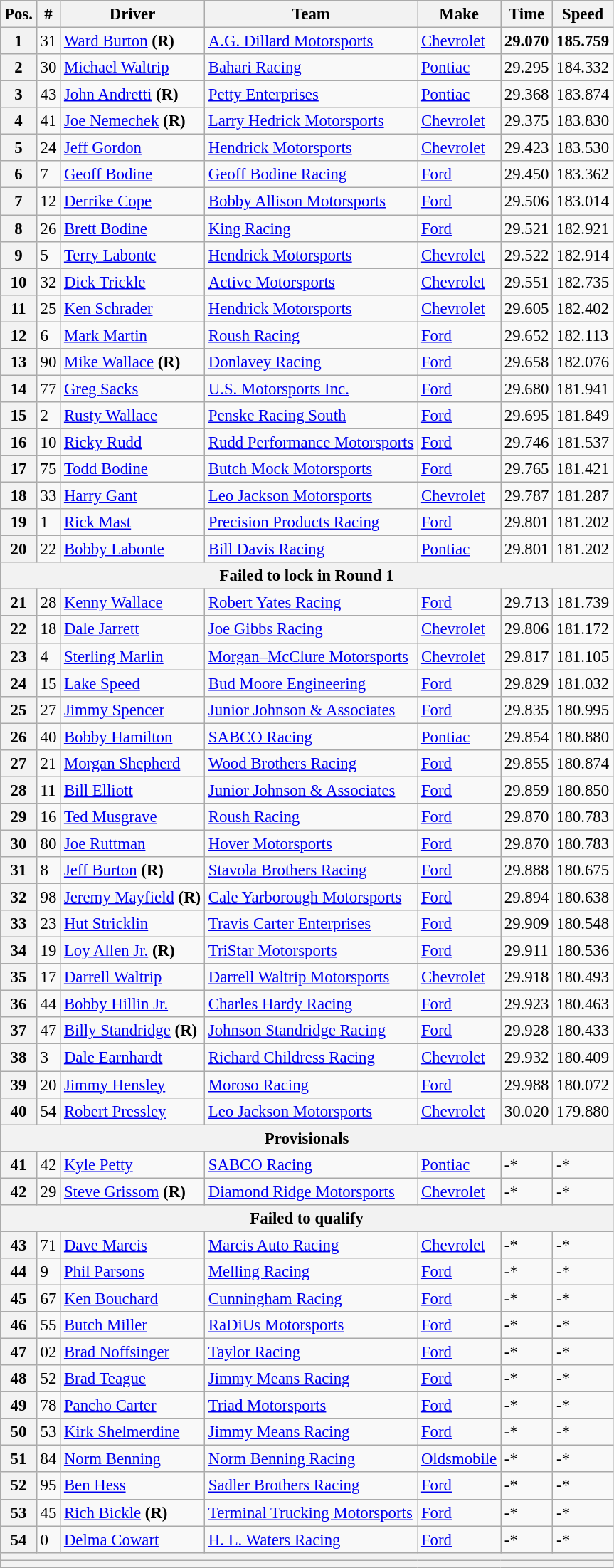<table class="wikitable" style="font-size:95%">
<tr>
<th>Pos.</th>
<th>#</th>
<th>Driver</th>
<th>Team</th>
<th>Make</th>
<th>Time</th>
<th>Speed</th>
</tr>
<tr>
<th>1</th>
<td>31</td>
<td><a href='#'>Ward Burton</a> <strong>(R)</strong></td>
<td><a href='#'>A.G. Dillard Motorsports</a></td>
<td><a href='#'>Chevrolet</a></td>
<td><strong>29.070</strong></td>
<td><strong>185.759</strong></td>
</tr>
<tr>
<th>2</th>
<td>30</td>
<td><a href='#'>Michael Waltrip</a></td>
<td><a href='#'>Bahari Racing</a></td>
<td><a href='#'>Pontiac</a></td>
<td>29.295</td>
<td>184.332</td>
</tr>
<tr>
<th>3</th>
<td>43</td>
<td><a href='#'>John Andretti</a> <strong>(R)</strong></td>
<td><a href='#'>Petty Enterprises</a></td>
<td><a href='#'>Pontiac</a></td>
<td>29.368</td>
<td>183.874</td>
</tr>
<tr>
<th>4</th>
<td>41</td>
<td><a href='#'>Joe Nemechek</a> <strong>(R)</strong></td>
<td><a href='#'>Larry Hedrick Motorsports</a></td>
<td><a href='#'>Chevrolet</a></td>
<td>29.375</td>
<td>183.830</td>
</tr>
<tr>
<th>5</th>
<td>24</td>
<td><a href='#'>Jeff Gordon</a></td>
<td><a href='#'>Hendrick Motorsports</a></td>
<td><a href='#'>Chevrolet</a></td>
<td>29.423</td>
<td>183.530</td>
</tr>
<tr>
<th>6</th>
<td>7</td>
<td><a href='#'>Geoff Bodine</a></td>
<td><a href='#'>Geoff Bodine Racing</a></td>
<td><a href='#'>Ford</a></td>
<td>29.450</td>
<td>183.362</td>
</tr>
<tr>
<th>7</th>
<td>12</td>
<td><a href='#'>Derrike Cope</a></td>
<td><a href='#'>Bobby Allison Motorsports</a></td>
<td><a href='#'>Ford</a></td>
<td>29.506</td>
<td>183.014</td>
</tr>
<tr>
<th>8</th>
<td>26</td>
<td><a href='#'>Brett Bodine</a></td>
<td><a href='#'>King Racing</a></td>
<td><a href='#'>Ford</a></td>
<td>29.521</td>
<td>182.921</td>
</tr>
<tr>
<th>9</th>
<td>5</td>
<td><a href='#'>Terry Labonte</a></td>
<td><a href='#'>Hendrick Motorsports</a></td>
<td><a href='#'>Chevrolet</a></td>
<td>29.522</td>
<td>182.914</td>
</tr>
<tr>
<th>10</th>
<td>32</td>
<td><a href='#'>Dick Trickle</a></td>
<td><a href='#'>Active Motorsports</a></td>
<td><a href='#'>Chevrolet</a></td>
<td>29.551</td>
<td>182.735</td>
</tr>
<tr>
<th>11</th>
<td>25</td>
<td><a href='#'>Ken Schrader</a></td>
<td><a href='#'>Hendrick Motorsports</a></td>
<td><a href='#'>Chevrolet</a></td>
<td>29.605</td>
<td>182.402</td>
</tr>
<tr>
<th>12</th>
<td>6</td>
<td><a href='#'>Mark Martin</a></td>
<td><a href='#'>Roush Racing</a></td>
<td><a href='#'>Ford</a></td>
<td>29.652</td>
<td>182.113</td>
</tr>
<tr>
<th>13</th>
<td>90</td>
<td><a href='#'>Mike Wallace</a> <strong>(R)</strong></td>
<td><a href='#'>Donlavey Racing</a></td>
<td><a href='#'>Ford</a></td>
<td>29.658</td>
<td>182.076</td>
</tr>
<tr>
<th>14</th>
<td>77</td>
<td><a href='#'>Greg Sacks</a></td>
<td><a href='#'>U.S. Motorsports Inc.</a></td>
<td><a href='#'>Ford</a></td>
<td>29.680</td>
<td>181.941</td>
</tr>
<tr>
<th>15</th>
<td>2</td>
<td><a href='#'>Rusty Wallace</a></td>
<td><a href='#'>Penske Racing South</a></td>
<td><a href='#'>Ford</a></td>
<td>29.695</td>
<td>181.849</td>
</tr>
<tr>
<th>16</th>
<td>10</td>
<td><a href='#'>Ricky Rudd</a></td>
<td><a href='#'>Rudd Performance Motorsports</a></td>
<td><a href='#'>Ford</a></td>
<td>29.746</td>
<td>181.537</td>
</tr>
<tr>
<th>17</th>
<td>75</td>
<td><a href='#'>Todd Bodine</a></td>
<td><a href='#'>Butch Mock Motorsports</a></td>
<td><a href='#'>Ford</a></td>
<td>29.765</td>
<td>181.421</td>
</tr>
<tr>
<th>18</th>
<td>33</td>
<td><a href='#'>Harry Gant</a></td>
<td><a href='#'>Leo Jackson Motorsports</a></td>
<td><a href='#'>Chevrolet</a></td>
<td>29.787</td>
<td>181.287</td>
</tr>
<tr>
<th>19</th>
<td>1</td>
<td><a href='#'>Rick Mast</a></td>
<td><a href='#'>Precision Products Racing</a></td>
<td><a href='#'>Ford</a></td>
<td>29.801</td>
<td>181.202</td>
</tr>
<tr>
<th>20</th>
<td>22</td>
<td><a href='#'>Bobby Labonte</a></td>
<td><a href='#'>Bill Davis Racing</a></td>
<td><a href='#'>Pontiac</a></td>
<td>29.801</td>
<td>181.202</td>
</tr>
<tr>
<th colspan="7">Failed to lock in Round 1</th>
</tr>
<tr>
<th>21</th>
<td>28</td>
<td><a href='#'>Kenny Wallace</a></td>
<td><a href='#'>Robert Yates Racing</a></td>
<td><a href='#'>Ford</a></td>
<td>29.713</td>
<td>181.739</td>
</tr>
<tr>
<th>22</th>
<td>18</td>
<td><a href='#'>Dale Jarrett</a></td>
<td><a href='#'>Joe Gibbs Racing</a></td>
<td><a href='#'>Chevrolet</a></td>
<td>29.806</td>
<td>181.172</td>
</tr>
<tr>
<th>23</th>
<td>4</td>
<td><a href='#'>Sterling Marlin</a></td>
<td><a href='#'>Morgan–McClure Motorsports</a></td>
<td><a href='#'>Chevrolet</a></td>
<td>29.817</td>
<td>181.105</td>
</tr>
<tr>
<th>24</th>
<td>15</td>
<td><a href='#'>Lake Speed</a></td>
<td><a href='#'>Bud Moore Engineering</a></td>
<td><a href='#'>Ford</a></td>
<td>29.829</td>
<td>181.032</td>
</tr>
<tr>
<th>25</th>
<td>27</td>
<td><a href='#'>Jimmy Spencer</a></td>
<td><a href='#'>Junior Johnson & Associates</a></td>
<td><a href='#'>Ford</a></td>
<td>29.835</td>
<td>180.995</td>
</tr>
<tr>
<th>26</th>
<td>40</td>
<td><a href='#'>Bobby Hamilton</a></td>
<td><a href='#'>SABCO Racing</a></td>
<td><a href='#'>Pontiac</a></td>
<td>29.854</td>
<td>180.880</td>
</tr>
<tr>
<th>27</th>
<td>21</td>
<td><a href='#'>Morgan Shepherd</a></td>
<td><a href='#'>Wood Brothers Racing</a></td>
<td><a href='#'>Ford</a></td>
<td>29.855</td>
<td>180.874</td>
</tr>
<tr>
<th>28</th>
<td>11</td>
<td><a href='#'>Bill Elliott</a></td>
<td><a href='#'>Junior Johnson & Associates</a></td>
<td><a href='#'>Ford</a></td>
<td>29.859</td>
<td>180.850</td>
</tr>
<tr>
<th>29</th>
<td>16</td>
<td><a href='#'>Ted Musgrave</a></td>
<td><a href='#'>Roush Racing</a></td>
<td><a href='#'>Ford</a></td>
<td>29.870</td>
<td>180.783</td>
</tr>
<tr>
<th>30</th>
<td>80</td>
<td><a href='#'>Joe Ruttman</a></td>
<td><a href='#'>Hover Motorsports</a></td>
<td><a href='#'>Ford</a></td>
<td>29.870</td>
<td>180.783</td>
</tr>
<tr>
<th>31</th>
<td>8</td>
<td><a href='#'>Jeff Burton</a> <strong>(R)</strong></td>
<td><a href='#'>Stavola Brothers Racing</a></td>
<td><a href='#'>Ford</a></td>
<td>29.888</td>
<td>180.675</td>
</tr>
<tr>
<th>32</th>
<td>98</td>
<td><a href='#'>Jeremy Mayfield</a> <strong>(R)</strong></td>
<td><a href='#'>Cale Yarborough Motorsports</a></td>
<td><a href='#'>Ford</a></td>
<td>29.894</td>
<td>180.638</td>
</tr>
<tr>
<th>33</th>
<td>23</td>
<td><a href='#'>Hut Stricklin</a></td>
<td><a href='#'>Travis Carter Enterprises</a></td>
<td><a href='#'>Ford</a></td>
<td>29.909</td>
<td>180.548</td>
</tr>
<tr>
<th>34</th>
<td>19</td>
<td><a href='#'>Loy Allen Jr.</a> <strong>(R)</strong></td>
<td><a href='#'>TriStar Motorsports</a></td>
<td><a href='#'>Ford</a></td>
<td>29.911</td>
<td>180.536</td>
</tr>
<tr>
<th>35</th>
<td>17</td>
<td><a href='#'>Darrell Waltrip</a></td>
<td><a href='#'>Darrell Waltrip Motorsports</a></td>
<td><a href='#'>Chevrolet</a></td>
<td>29.918</td>
<td>180.493</td>
</tr>
<tr>
<th>36</th>
<td>44</td>
<td><a href='#'>Bobby Hillin Jr.</a></td>
<td><a href='#'>Charles Hardy Racing</a></td>
<td><a href='#'>Ford</a></td>
<td>29.923</td>
<td>180.463</td>
</tr>
<tr>
<th>37</th>
<td>47</td>
<td><a href='#'>Billy Standridge</a> <strong>(R)</strong></td>
<td><a href='#'>Johnson Standridge Racing</a></td>
<td><a href='#'>Ford</a></td>
<td>29.928</td>
<td>180.433</td>
</tr>
<tr>
<th>38</th>
<td>3</td>
<td><a href='#'>Dale Earnhardt</a></td>
<td><a href='#'>Richard Childress Racing</a></td>
<td><a href='#'>Chevrolet</a></td>
<td>29.932</td>
<td>180.409</td>
</tr>
<tr>
<th>39</th>
<td>20</td>
<td><a href='#'>Jimmy Hensley</a></td>
<td><a href='#'>Moroso Racing</a></td>
<td><a href='#'>Ford</a></td>
<td>29.988</td>
<td>180.072</td>
</tr>
<tr>
<th>40</th>
<td>54</td>
<td><a href='#'>Robert Pressley</a></td>
<td><a href='#'>Leo Jackson Motorsports</a></td>
<td><a href='#'>Chevrolet</a></td>
<td>30.020</td>
<td>179.880</td>
</tr>
<tr>
<th colspan="7">Provisionals</th>
</tr>
<tr>
<th>41</th>
<td>42</td>
<td><a href='#'>Kyle Petty</a></td>
<td><a href='#'>SABCO Racing</a></td>
<td><a href='#'>Pontiac</a></td>
<td>-*</td>
<td>-*</td>
</tr>
<tr>
<th>42</th>
<td>29</td>
<td><a href='#'>Steve Grissom</a> <strong>(R)</strong></td>
<td><a href='#'>Diamond Ridge Motorsports</a></td>
<td><a href='#'>Chevrolet</a></td>
<td>-*</td>
<td>-*</td>
</tr>
<tr>
<th colspan="7">Failed to qualify</th>
</tr>
<tr>
<th>43</th>
<td>71</td>
<td><a href='#'>Dave Marcis</a></td>
<td><a href='#'>Marcis Auto Racing</a></td>
<td><a href='#'>Chevrolet</a></td>
<td>-*</td>
<td>-*</td>
</tr>
<tr>
<th>44</th>
<td>9</td>
<td><a href='#'>Phil Parsons</a></td>
<td><a href='#'>Melling Racing</a></td>
<td><a href='#'>Ford</a></td>
<td>-*</td>
<td>-*</td>
</tr>
<tr>
<th>45</th>
<td>67</td>
<td><a href='#'>Ken Bouchard</a></td>
<td><a href='#'>Cunningham Racing</a></td>
<td><a href='#'>Ford</a></td>
<td>-*</td>
<td>-*</td>
</tr>
<tr>
<th>46</th>
<td>55</td>
<td><a href='#'>Butch Miller</a></td>
<td><a href='#'>RaDiUs Motorsports</a></td>
<td><a href='#'>Ford</a></td>
<td>-*</td>
<td>-*</td>
</tr>
<tr>
<th>47</th>
<td>02</td>
<td><a href='#'>Brad Noffsinger</a></td>
<td><a href='#'>Taylor Racing</a></td>
<td><a href='#'>Ford</a></td>
<td>-*</td>
<td>-*</td>
</tr>
<tr>
<th>48</th>
<td>52</td>
<td><a href='#'>Brad Teague</a></td>
<td><a href='#'>Jimmy Means Racing</a></td>
<td><a href='#'>Ford</a></td>
<td>-*</td>
<td>-*</td>
</tr>
<tr>
<th>49</th>
<td>78</td>
<td><a href='#'>Pancho Carter</a></td>
<td><a href='#'>Triad Motorsports</a></td>
<td><a href='#'>Ford</a></td>
<td>-*</td>
<td>-*</td>
</tr>
<tr>
<th>50</th>
<td>53</td>
<td><a href='#'>Kirk Shelmerdine</a></td>
<td><a href='#'>Jimmy Means Racing</a></td>
<td><a href='#'>Ford</a></td>
<td>-*</td>
<td>-*</td>
</tr>
<tr>
<th>51</th>
<td>84</td>
<td><a href='#'>Norm Benning</a></td>
<td><a href='#'>Norm Benning Racing</a></td>
<td><a href='#'>Oldsmobile</a></td>
<td>-*</td>
<td>-*</td>
</tr>
<tr>
<th>52</th>
<td>95</td>
<td><a href='#'>Ben Hess</a></td>
<td><a href='#'>Sadler Brothers Racing</a></td>
<td><a href='#'>Ford</a></td>
<td>-*</td>
<td>-*</td>
</tr>
<tr>
<th>53</th>
<td>45</td>
<td><a href='#'>Rich Bickle</a> <strong>(R)</strong></td>
<td><a href='#'>Terminal Trucking Motorsports</a></td>
<td><a href='#'>Ford</a></td>
<td>-*</td>
<td>-*</td>
</tr>
<tr>
<th>54</th>
<td>0</td>
<td><a href='#'>Delma Cowart</a></td>
<td><a href='#'>H. L. Waters Racing</a></td>
<td><a href='#'>Ford</a></td>
<td>-*</td>
<td>-*</td>
</tr>
<tr>
<th colspan="7"></th>
</tr>
<tr>
<th colspan="7"></th>
</tr>
</table>
